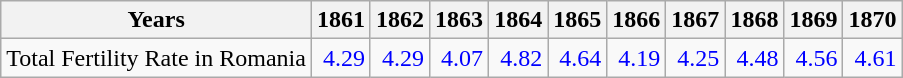<table class="wikitable " style="text-align:right">
<tr>
<th>Years</th>
<th>1861</th>
<th>1862</th>
<th>1863</th>
<th>1864</th>
<th>1865</th>
<th>1866</th>
<th>1867</th>
<th>1868</th>
<th>1869</th>
<th>1870</th>
</tr>
<tr>
<td align="left">Total Fertility Rate in Romania</td>
<td style="text-align:right; color:blue;">4.29</td>
<td style="text-align:right; color:blue;">4.29</td>
<td style="text-align:right; color:blue;">4.07</td>
<td style="text-align:right; color:blue;">4.82</td>
<td style="text-align:right; color:blue;">4.64</td>
<td style="text-align:right; color:blue;">4.19</td>
<td style="text-align:right; color:blue;">4.25</td>
<td style="text-align:right; color:blue;">4.48</td>
<td style="text-align:right; color:blue;">4.56</td>
<td style="text-align:right; color:blue;">4.61</td>
</tr>
</table>
